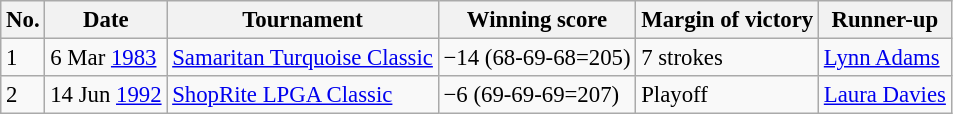<table class="wikitable" style="font-size:95%;">
<tr>
<th>No.</th>
<th>Date</th>
<th>Tournament</th>
<th>Winning score</th>
<th>Margin of victory</th>
<th>Runner-up</th>
</tr>
<tr>
<td>1</td>
<td>6 Mar <a href='#'>1983</a></td>
<td><a href='#'>Samaritan Turquoise Classic</a></td>
<td>−14 (68-69-68=205)</td>
<td>7 strokes</td>
<td> <a href='#'>Lynn Adams</a></td>
</tr>
<tr>
<td>2</td>
<td>14 Jun <a href='#'>1992</a></td>
<td><a href='#'>ShopRite LPGA Classic</a></td>
<td>−6 (69-69-69=207)</td>
<td>Playoff</td>
<td> <a href='#'>Laura Davies</a></td>
</tr>
</table>
